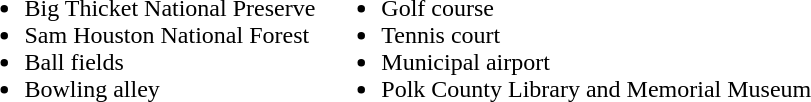<table>
<tr ---- valign="top">
<td><br><ul><li>Big Thicket National Preserve</li><li>Sam Houston National Forest</li><li>Ball fields</li><li>Bowling alley</li></ul></td>
<td><br><ul><li>Golf course</li><li>Tennis court</li><li>Municipal airport</li><li>Polk County Library and Memorial Museum</li></ul></td>
<td></td>
</tr>
</table>
